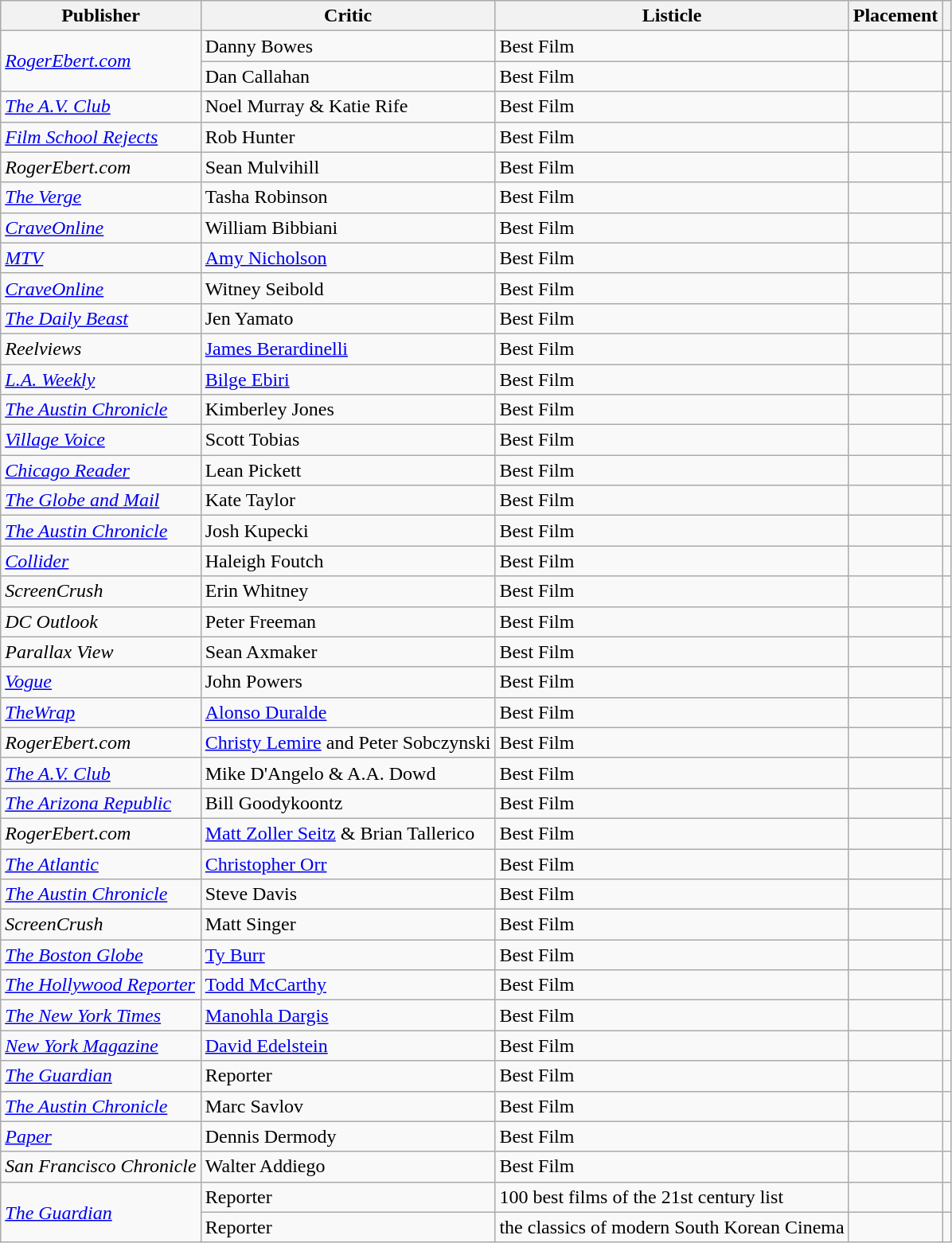<table class="wikitable plainrowheaders sortable">
<tr>
<th scope="col">Publisher</th>
<th scope="col">Critic</th>
<th scope="col">Listicle</th>
<th scope="col">Placement</th>
<th scope="col" class="unsortable"></th>
</tr>
<tr>
<td rowspan="2"><em><a href='#'>RogerEbert.com</a></em></td>
<td>Danny Bowes</td>
<td>Best Film</td>
<td></td>
<td></td>
</tr>
<tr>
<td>Dan Callahan</td>
<td>Best Film</td>
<td></td>
<td></td>
</tr>
<tr>
<td><em><a href='#'>The A.V. Club</a></em></td>
<td>Noel Murray & Katie Rife</td>
<td>Best Film</td>
<td></td>
<td></td>
</tr>
<tr>
<td><em><a href='#'>Film School Rejects</a></em></td>
<td>Rob Hunter</td>
<td>Best Film</td>
<td></td>
<td></td>
</tr>
<tr>
<td><em>RogerEbert.com</em></td>
<td>Sean Mulvihill</td>
<td>Best Film</td>
<td></td>
<td></td>
</tr>
<tr>
<td><em><a href='#'>The Verge</a></em></td>
<td>Tasha Robinson</td>
<td>Best Film</td>
<td></td>
<td></td>
</tr>
<tr>
<td><em><a href='#'>CraveOnline</a></em></td>
<td>William Bibbiani</td>
<td>Best Film</td>
<td></td>
<td></td>
</tr>
<tr>
<td><em><a href='#'>MTV</a></em></td>
<td><a href='#'>Amy Nicholson</a></td>
<td>Best Film</td>
<td></td>
<td></td>
</tr>
<tr>
<td><em><a href='#'>CraveOnline</a></em></td>
<td>Witney Seibold</td>
<td>Best Film</td>
<td></td>
<td></td>
</tr>
<tr>
<td><em><a href='#'>The Daily Beast</a></em></td>
<td>Jen Yamato</td>
<td>Best Film</td>
<td></td>
<td></td>
</tr>
<tr>
<td><em>Reelviews</em></td>
<td><a href='#'>James Berardinelli</a></td>
<td>Best Film</td>
<td></td>
<td></td>
</tr>
<tr>
<td><em><a href='#'>L.A. Weekly</a></em></td>
<td><a href='#'>Bilge Ebiri</a></td>
<td>Best Film</td>
<td></td>
<td></td>
</tr>
<tr>
<td><em><a href='#'>The Austin Chronicle</a></em></td>
<td>Kimberley Jones</td>
<td>Best Film</td>
<td></td>
<td></td>
</tr>
<tr>
<td><em><a href='#'>Village Voice</a></em></td>
<td>Scott Tobias</td>
<td>Best Film</td>
<td></td>
<td></td>
</tr>
<tr>
<td><em><a href='#'>Chicago Reader</a></em></td>
<td>Lean Pickett</td>
<td>Best Film</td>
<td></td>
<td></td>
</tr>
<tr>
<td><em><a href='#'>The Globe and Mail</a></em></td>
<td>Kate Taylor</td>
<td>Best Film</td>
<td></td>
<td></td>
</tr>
<tr>
<td><em><a href='#'>The Austin Chronicle</a></em></td>
<td>Josh Kupecki</td>
<td>Best Film</td>
<td></td>
<td></td>
</tr>
<tr>
<td><em><a href='#'>Collider</a></em></td>
<td>Haleigh Foutch</td>
<td>Best Film</td>
<td></td>
<td></td>
</tr>
<tr>
<td><em>ScreenCrush</em></td>
<td>Erin Whitney</td>
<td>Best Film</td>
<td></td>
<td></td>
</tr>
<tr>
<td><em>DC Outlook</em></td>
<td>Peter Freeman</td>
<td>Best Film</td>
<td></td>
<td></td>
</tr>
<tr>
<td><em>Parallax View</em></td>
<td>Sean Axmaker</td>
<td>Best Film</td>
<td></td>
<td></td>
</tr>
<tr>
<td><em><a href='#'>Vogue</a></em></td>
<td>John Powers</td>
<td>Best Film</td>
<td></td>
<td></td>
</tr>
<tr>
<td><em><a href='#'>TheWrap</a></em></td>
<td><a href='#'>Alonso Duralde</a></td>
<td>Best Film</td>
<td></td>
<td></td>
</tr>
<tr>
<td><em>RogerEbert.com</em></td>
<td><a href='#'>Christy Lemire</a> and Peter Sobczynski</td>
<td>Best Film</td>
<td></td>
<td></td>
</tr>
<tr>
<td><em><a href='#'>The A.V. Club</a></em></td>
<td>Mike D'Angelo & A.A. Dowd</td>
<td>Best Film</td>
<td></td>
<td></td>
</tr>
<tr>
<td><em><a href='#'>The Arizona Republic</a></em></td>
<td>Bill Goodykoontz</td>
<td>Best Film</td>
<td></td>
<td></td>
</tr>
<tr>
<td><em>RogerEbert.com</em></td>
<td><a href='#'>Matt Zoller Seitz</a> & Brian Tallerico</td>
<td>Best Film</td>
<td></td>
<td></td>
</tr>
<tr>
<td><em><a href='#'>The Atlantic</a></em></td>
<td><a href='#'>Christopher Orr</a></td>
<td>Best Film</td>
<td></td>
<td></td>
</tr>
<tr>
<td><em><a href='#'>The Austin Chronicle</a></em></td>
<td>Steve Davis</td>
<td>Best Film</td>
<td></td>
<td></td>
</tr>
<tr>
<td><em>ScreenCrush</em></td>
<td>Matt Singer</td>
<td>Best Film</td>
<td></td>
<td></td>
</tr>
<tr>
<td><em><a href='#'>The Boston Globe</a></em></td>
<td><a href='#'>Ty Burr</a></td>
<td>Best Film</td>
<td></td>
<td></td>
</tr>
<tr>
<td><em><a href='#'>The Hollywood Reporter</a></em></td>
<td><a href='#'>Todd McCarthy</a></td>
<td>Best Film</td>
<td></td>
<td></td>
</tr>
<tr>
<td><em><a href='#'>The New York Times</a></em></td>
<td><a href='#'>Manohla Dargis</a></td>
<td>Best Film</td>
<td></td>
<td></td>
</tr>
<tr>
<td><em><a href='#'>New York Magazine</a></em></td>
<td><a href='#'>David Edelstein</a></td>
<td>Best Film</td>
<td></td>
<td></td>
</tr>
<tr>
<td><em><a href='#'>The Guardian</a></em></td>
<td>Reporter</td>
<td>Best Film</td>
<td></td>
<td></td>
</tr>
<tr>
<td><em><a href='#'>The Austin Chronicle</a></em></td>
<td>Marc Savlov</td>
<td>Best Film</td>
<td></td>
<td></td>
</tr>
<tr>
<td><em><a href='#'>Paper</a></em></td>
<td>Dennis Dermody</td>
<td>Best Film</td>
<td></td>
<td></td>
</tr>
<tr>
<td><em>San Francisco Chronicle</em></td>
<td>Walter Addiego</td>
<td>Best Film</td>
<td></td>
<td></td>
</tr>
<tr>
<td rowspan="2"><em><a href='#'>The Guardian</a></em></td>
<td>Reporter</td>
<td>100 best films of the 21st century list</td>
<td></td>
<td></td>
</tr>
<tr>
<td>Reporter</td>
<td>the classics of modern South Korean Cinema</td>
<td></td>
<td></td>
</tr>
</table>
